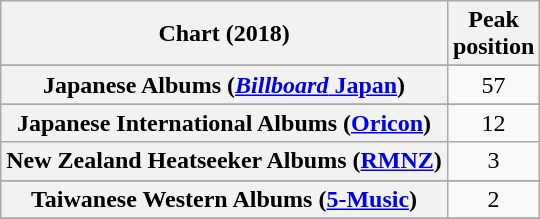<table class="wikitable sortable plainrowheaders" style="text-align:center">
<tr>
<th scope="col">Chart (2018)</th>
<th scope="col">Peak<br> position</th>
</tr>
<tr>
</tr>
<tr>
</tr>
<tr>
</tr>
<tr>
</tr>
<tr>
</tr>
<tr>
</tr>
<tr>
</tr>
<tr>
<th scope="row">Japanese Albums (<a href='#'><em>Billboard</em> Japan</a>)</th>
<td>57</td>
</tr>
<tr>
</tr>
<tr>
<th scope="row">Japanese International Albums (<a href='#'>Oricon</a>)</th>
<td>12</td>
</tr>
<tr>
<th scope="row">New Zealand Heatseeker Albums (<a href='#'>RMNZ</a>)</th>
<td>3</td>
</tr>
<tr>
</tr>
<tr>
</tr>
<tr>
</tr>
<tr>
<th scope="row">Taiwanese Western Albums (<a href='#'>5-Music</a>)</th>
<td>2</td>
</tr>
<tr>
</tr>
<tr>
</tr>
<tr>
</tr>
</table>
